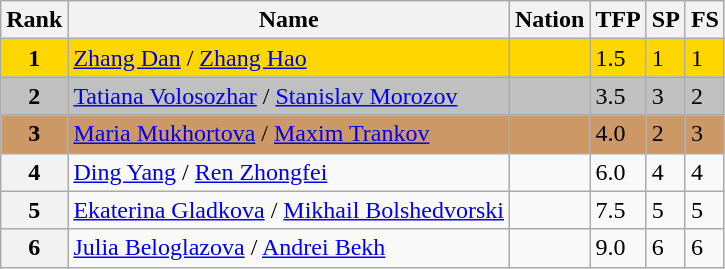<table class="wikitable sortable">
<tr>
<th>Rank</th>
<th>Name</th>
<th>Nation</th>
<th>TFP</th>
<th>SP</th>
<th>FS</th>
</tr>
<tr bgcolor="gold">
<td align="center"><strong>1</strong></td>
<td><a href='#'>Zhang Dan</a> / <a href='#'>Zhang Hao</a></td>
<td></td>
<td>1.5</td>
<td>1</td>
<td>1</td>
</tr>
<tr bgcolor="silver">
<td align="center"><strong>2</strong></td>
<td><a href='#'>Tatiana Volosozhar</a> / <a href='#'>Stanislav Morozov</a></td>
<td></td>
<td>3.5</td>
<td>3</td>
<td>2</td>
</tr>
<tr bgcolor="cc9966">
<td align="center"><strong>3</strong></td>
<td><a href='#'>Maria Mukhortova</a> / <a href='#'>Maxim Trankov</a></td>
<td></td>
<td>4.0</td>
<td>2</td>
<td>3</td>
</tr>
<tr>
<th>4</th>
<td><a href='#'>Ding Yang</a> / <a href='#'>Ren Zhongfei</a></td>
<td></td>
<td>6.0</td>
<td>4</td>
<td>4</td>
</tr>
<tr>
<th>5</th>
<td><a href='#'>Ekaterina Gladkova</a> / <a href='#'>Mikhail Bolshedvorski</a></td>
<td></td>
<td>7.5</td>
<td>5</td>
<td>5</td>
</tr>
<tr>
<th>6</th>
<td><a href='#'>Julia Beloglazova</a> / <a href='#'>Andrei Bekh</a></td>
<td></td>
<td>9.0</td>
<td>6</td>
<td>6</td>
</tr>
</table>
